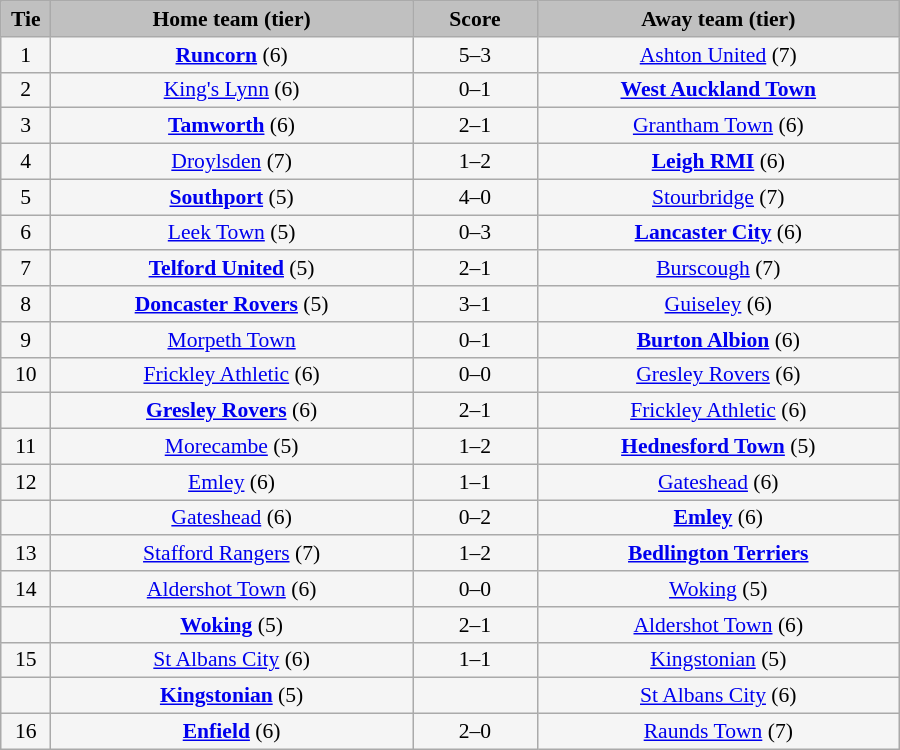<table class="wikitable" style="width: 600px; background:WhiteSmoke; text-align:center; font-size:90%">
<tr>
<td scope="col" style="width:  5.00%; background:silver;"><strong>Tie</strong></td>
<td scope="col" style="width: 36.25%; background:silver;"><strong>Home team (tier)</strong></td>
<td scope="col" style="width: 12.50%; background:silver;"><strong>Score</strong></td>
<td scope="col" style="width: 36.25%; background:silver;"><strong>Away team (tier)</strong></td>
</tr>
<tr>
<td>1</td>
<td><strong><a href='#'>Runcorn</a></strong> (6)</td>
<td>5–3</td>
<td><a href='#'>Ashton United</a> (7)</td>
</tr>
<tr>
<td>2</td>
<td><a href='#'>King's Lynn</a> (6)</td>
<td>0–1</td>
<td><strong><a href='#'>West Auckland Town</a></strong></td>
</tr>
<tr>
<td>3</td>
<td><strong><a href='#'>Tamworth</a></strong> (6)</td>
<td>2–1</td>
<td><a href='#'>Grantham Town</a> (6)</td>
</tr>
<tr>
<td>4</td>
<td><a href='#'>Droylsden</a> (7)</td>
<td>1–2</td>
<td><strong><a href='#'>Leigh RMI</a></strong> (6)</td>
</tr>
<tr>
<td>5</td>
<td><strong><a href='#'>Southport</a></strong> (5)</td>
<td>4–0</td>
<td><a href='#'>Stourbridge</a> (7)</td>
</tr>
<tr>
<td>6</td>
<td><a href='#'>Leek Town</a> (5)</td>
<td>0–3</td>
<td><strong><a href='#'>Lancaster City</a></strong> (6)</td>
</tr>
<tr>
<td>7</td>
<td><strong><a href='#'>Telford United</a></strong> (5)</td>
<td>2–1</td>
<td><a href='#'>Burscough</a> (7)</td>
</tr>
<tr>
<td>8</td>
<td><strong><a href='#'>Doncaster Rovers</a></strong> (5)</td>
<td>3–1</td>
<td><a href='#'>Guiseley</a> (6)</td>
</tr>
<tr>
<td>9</td>
<td><a href='#'>Morpeth Town</a></td>
<td>0–1</td>
<td><strong><a href='#'>Burton Albion</a></strong> (6)</td>
</tr>
<tr>
<td>10</td>
<td><a href='#'>Frickley Athletic</a> (6)</td>
<td>0–0</td>
<td><a href='#'>Gresley Rovers</a> (6)</td>
</tr>
<tr>
<td><em></em></td>
<td><strong><a href='#'>Gresley Rovers</a></strong> (6)</td>
<td>2–1</td>
<td><a href='#'>Frickley Athletic</a> (6)</td>
</tr>
<tr>
<td>11</td>
<td><a href='#'>Morecambe</a> (5)</td>
<td>1–2</td>
<td><strong><a href='#'>Hednesford Town</a></strong> (5)</td>
</tr>
<tr>
<td>12</td>
<td><a href='#'>Emley</a> (6)</td>
<td>1–1</td>
<td><a href='#'>Gateshead</a> (6)</td>
</tr>
<tr>
<td><em></em></td>
<td><a href='#'>Gateshead</a> (6)</td>
<td>0–2</td>
<td><strong><a href='#'>Emley</a></strong> (6)</td>
</tr>
<tr>
<td>13</td>
<td><a href='#'>Stafford Rangers</a> (7)</td>
<td>1–2</td>
<td><strong><a href='#'>Bedlington Terriers</a></strong></td>
</tr>
<tr>
<td>14</td>
<td><a href='#'>Aldershot Town</a> (6)</td>
<td>0–0</td>
<td><a href='#'>Woking</a> (5)</td>
</tr>
<tr>
<td><em></em></td>
<td><strong><a href='#'>Woking</a></strong> (5)</td>
<td>2–1</td>
<td><a href='#'>Aldershot Town</a> (6)</td>
</tr>
<tr>
<td>15</td>
<td><a href='#'>St Albans City</a> (6)</td>
<td>1–1</td>
<td><a href='#'>Kingstonian</a> (5)</td>
</tr>
<tr>
<td><em></em></td>
<td><strong><a href='#'>Kingstonian</a></strong> (5)</td>
<td></td>
<td><a href='#'>St Albans City</a> (6)</td>
</tr>
<tr>
<td>16</td>
<td><strong><a href='#'>Enfield</a></strong> (6)</td>
<td>2–0</td>
<td><a href='#'>Raunds Town</a> (7)</td>
</tr>
</table>
